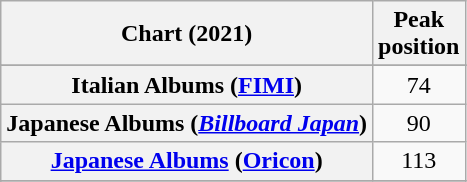<table class="wikitable sortable plainrowheaders" style="text-align:center">
<tr>
<th scope="col">Chart (2021)</th>
<th scope="col">Peak<br>position</th>
</tr>
<tr>
</tr>
<tr>
</tr>
<tr>
</tr>
<tr>
</tr>
<tr>
</tr>
<tr>
</tr>
<tr>
</tr>
<tr>
<th scope="row">Italian Albums (<a href='#'>FIMI</a>)</th>
<td>74</td>
</tr>
<tr>
<th scope="row">Japanese Albums (<em><a href='#'>Billboard Japan</a></em>)</th>
<td>90</td>
</tr>
<tr>
<th scope="row"><a href='#'>Japanese Albums</a> (<a href='#'>Oricon</a>)</th>
<td>113</td>
</tr>
<tr>
</tr>
<tr>
</tr>
<tr>
</tr>
<tr>
</tr>
<tr>
</tr>
<tr>
</tr>
<tr>
</tr>
<tr>
</tr>
</table>
